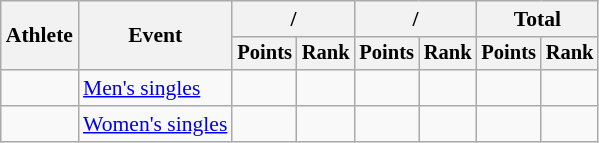<table class="wikitable" style="font-size:90%; text-align:center">
<tr>
<th rowspan=2>Athlete</th>
<th rowspan=2>Event</th>
<th colspan=2>/</th>
<th colspan=2>/</th>
<th colspan=2>Total</th>
</tr>
<tr style="font-size:95%">
<th>Points</th>
<th>Rank</th>
<th>Points</th>
<th>Rank</th>
<th>Points</th>
<th>Rank</th>
</tr>
<tr>
<td align=left> </td>
<td align=left><a href='#'>Men's singles</a></td>
<td></td>
<td></td>
<td></td>
<td></td>
<td></td>
<td></td>
</tr>
<tr>
<td align=left> </td>
<td align=left><a href='#'>Women's singles</a></td>
<td></td>
<td></td>
<td></td>
<td></td>
<td></td>
<td></td>
</tr>
</table>
